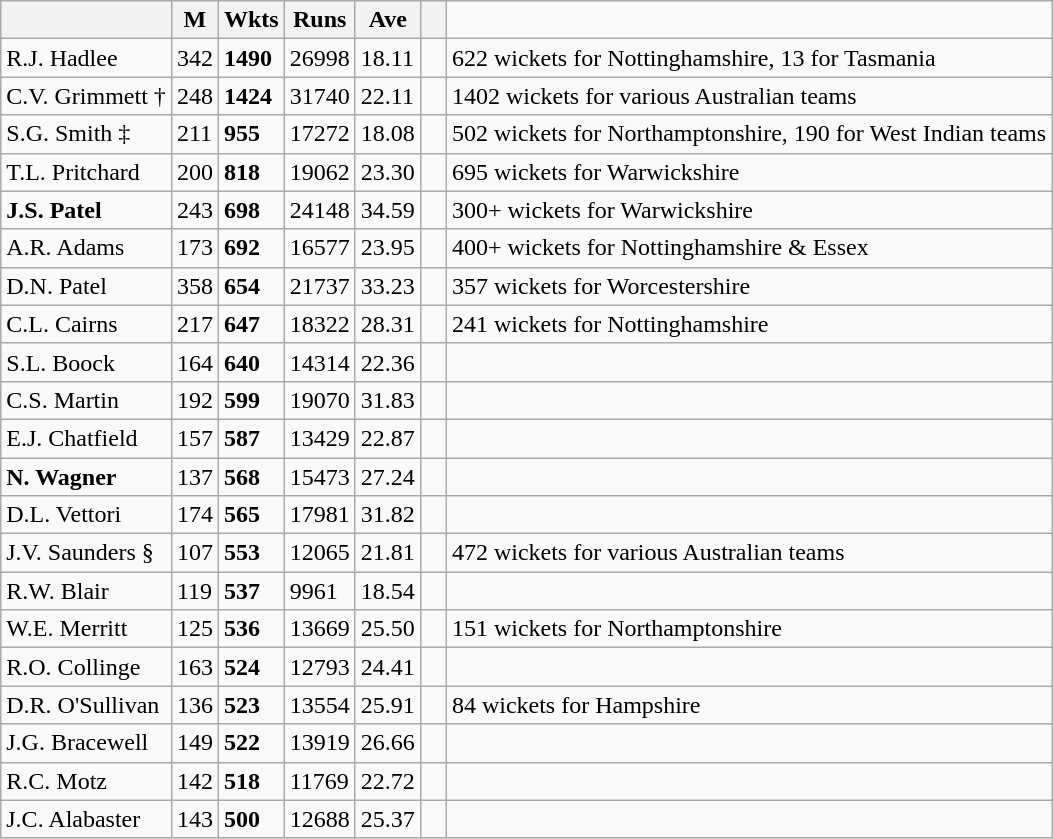<table class="wikitable">
<tr>
<th></th>
<th>M</th>
<th>Wkts</th>
<th>Runs</th>
<th>Ave</th>
<th width="10pt"></th>
</tr>
<tr>
<td>R.J. Hadlee</td>
<td>342</td>
<td><strong>1490</strong></td>
<td>26998</td>
<td>18.11</td>
<td></td>
<td>622 wickets for Nottinghamshire, 13 for Tasmania</td>
</tr>
<tr>
<td>C.V. Grimmett †</td>
<td>248</td>
<td><strong>1424</strong></td>
<td>31740</td>
<td>22.11</td>
<td></td>
<td>1402 wickets for various Australian teams</td>
</tr>
<tr>
<td>S.G. Smith ‡</td>
<td>211</td>
<td><strong>955</strong></td>
<td>17272</td>
<td>18.08</td>
<td></td>
<td>502 wickets for Northamptonshire, 190 for West Indian teams</td>
</tr>
<tr>
<td>T.L. Pritchard</td>
<td>200</td>
<td><strong>818</strong></td>
<td>19062</td>
<td>23.30</td>
<td></td>
<td>695 wickets for Warwickshire</td>
</tr>
<tr>
<td><strong>J.S. Patel</strong></td>
<td>243</td>
<td><strong>698</strong></td>
<td>24148</td>
<td>34.59</td>
<td></td>
<td>300+ wickets for Warwickshire</td>
</tr>
<tr>
<td>A.R. Adams</td>
<td>173</td>
<td><strong>692</strong></td>
<td>16577</td>
<td>23.95</td>
<td></td>
<td>400+ wickets for Nottinghamshire & Essex</td>
</tr>
<tr>
<td>D.N. Patel</td>
<td>358</td>
<td><strong>654</strong></td>
<td>21737</td>
<td>33.23</td>
<td></td>
<td>357 wickets for Worcestershire</td>
</tr>
<tr>
<td>C.L. Cairns</td>
<td>217</td>
<td><strong>647</strong></td>
<td>18322</td>
<td>28.31</td>
<td></td>
<td>241 wickets for Nottinghamshire</td>
</tr>
<tr>
<td>S.L. Boock</td>
<td>164</td>
<td><strong>640</strong></td>
<td>14314</td>
<td>22.36</td>
<td></td>
<td></td>
</tr>
<tr>
<td>C.S. Martin</td>
<td>192</td>
<td><strong>599</strong></td>
<td>19070</td>
<td>31.83</td>
<td></td>
<td></td>
</tr>
<tr>
<td>E.J. Chatfield</td>
<td>157</td>
<td><strong>587</strong></td>
<td>13429</td>
<td>22.87</td>
<td></td>
<td></td>
</tr>
<tr>
<td><strong>N. Wagner</strong></td>
<td>137</td>
<td><strong>568</strong></td>
<td>15473</td>
<td>27.24</td>
<td></td>
<td></td>
</tr>
<tr>
<td>D.L. Vettori</td>
<td>174</td>
<td><strong>565</strong></td>
<td>17981</td>
<td>31.82</td>
<td></td>
<td></td>
</tr>
<tr>
<td>J.V. Saunders §</td>
<td>107</td>
<td><strong>553</strong></td>
<td>12065</td>
<td>21.81</td>
<td></td>
<td>472 wickets for various Australian teams</td>
</tr>
<tr>
<td>R.W. Blair</td>
<td>119</td>
<td><strong>537</strong></td>
<td>9961</td>
<td>18.54</td>
<td></td>
<td></td>
</tr>
<tr>
<td>W.E. Merritt</td>
<td>125</td>
<td><strong>536</strong></td>
<td>13669</td>
<td>25.50</td>
<td></td>
<td>151 wickets for Northamptonshire</td>
</tr>
<tr>
<td>R.O. Collinge</td>
<td>163</td>
<td><strong>524</strong></td>
<td>12793</td>
<td>24.41</td>
<td></td>
<td></td>
</tr>
<tr>
<td>D.R. O'Sullivan</td>
<td>136</td>
<td><strong>523</strong></td>
<td>13554</td>
<td>25.91</td>
<td></td>
<td>84 wickets for Hampshire</td>
</tr>
<tr>
<td>J.G. Bracewell</td>
<td>149</td>
<td><strong>522</strong></td>
<td>13919</td>
<td>26.66</td>
<td></td>
<td></td>
</tr>
<tr>
<td>R.C. Motz</td>
<td>142</td>
<td><strong>518</strong></td>
<td>11769</td>
<td>22.72</td>
<td></td>
<td></td>
</tr>
<tr>
<td>J.C. Alabaster</td>
<td>143</td>
<td><strong>500</strong></td>
<td>12688</td>
<td>25.37</td>
<td></td>
<td></td>
</tr>
</table>
